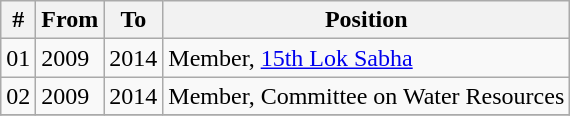<table class="wikitable sortable">
<tr>
<th>#</th>
<th>From</th>
<th>To</th>
<th>Position</th>
</tr>
<tr>
<td>01</td>
<td>2009</td>
<td>2014</td>
<td>Member, <a href='#'>15th Lok Sabha</a></td>
</tr>
<tr>
<td>02</td>
<td>2009</td>
<td>2014</td>
<td>Member, Committee on Water Resources</td>
</tr>
<tr>
</tr>
</table>
